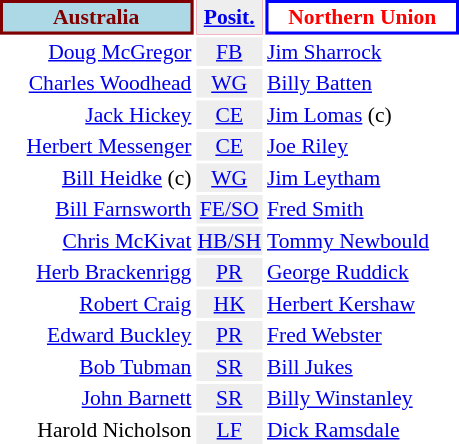<table align=right style="font-size:90%; margin-left:1em">
<tr bgcolor=#FF0033>
<th align="centre" width="123" style="border: 2px solid maroon; background: lightblue; color: maroon">Australia</th>
<th align="center" style="background: #eeeeee; color: black"><a href='#'>Posit.</a></th>
<th align="centre" width="123" style="border: 2px solid blue; background: white; color: red">Northern Union</th>
</tr>
<tr>
<td align="right"><a href='#'>Doug McGregor</a></td>
<td align="center" style="background: #eeeeee"><a href='#'>FB</a></td>
<td align="left"><a href='#'>Jim Sharrock</a></td>
</tr>
<tr>
<td align="right"><a href='#'>Charles Woodhead</a></td>
<td align="center" style="background: #eeeeee"><a href='#'>WG</a></td>
<td align="left"><a href='#'>Billy Batten</a></td>
</tr>
<tr>
<td align="right"><a href='#'>Jack Hickey</a></td>
<td align="center" style="background: #eeeeee"><a href='#'>CE</a></td>
<td align="left"><a href='#'>Jim Lomas</a> (c)</td>
</tr>
<tr>
<td align="right"><a href='#'>Herbert Messenger</a></td>
<td align="center" style="background: #eeeeee"><a href='#'>CE</a></td>
<td align="left"><a href='#'>Joe Riley</a></td>
</tr>
<tr>
<td align="right"><a href='#'>Bill Heidke</a> (c)</td>
<td align="center" style="background: #eeeeee"><a href='#'>WG</a></td>
<td align="left"><a href='#'>Jim Leytham</a></td>
</tr>
<tr>
<td align="right"><a href='#'>Bill Farnsworth</a></td>
<td align="center" style="background: #eeeeee"><a href='#'>FE/SO</a></td>
<td align="left"><a href='#'>Fred Smith</a></td>
</tr>
<tr>
<td align="right"><a href='#'>Chris McKivat</a></td>
<td align="center" style="background: #eeeeee"><a href='#'>HB/SH</a></td>
<td align="left"><a href='#'>Tommy Newbould</a></td>
</tr>
<tr>
<td align="right"><a href='#'>Herb Brackenrigg</a></td>
<td align="center" style="background: #eeeeee"><a href='#'>PR</a></td>
<td align="left"><a href='#'>George Ruddick</a></td>
</tr>
<tr>
<td align="right"><a href='#'>Robert Craig</a></td>
<td align="center" style="background: #eeeeee"><a href='#'>HK</a></td>
<td align="left"><a href='#'>Herbert Kershaw</a></td>
</tr>
<tr>
<td align="right"><a href='#'>Edward Buckley</a></td>
<td align="center" style="background: #eeeeee"><a href='#'>PR</a></td>
<td align="left"><a href='#'>Fred Webster</a></td>
</tr>
<tr>
<td align="right"><a href='#'>Bob Tubman</a></td>
<td align="center" style="background: #eeeeee"><a href='#'>SR</a></td>
<td align="left"><a href='#'>Bill Jukes</a></td>
</tr>
<tr>
<td align="right"><a href='#'>John Barnett</a></td>
<td align="center" style="background: #eeeeee"><a href='#'>SR</a></td>
<td align="left"><a href='#'>Billy Winstanley</a></td>
</tr>
<tr>
<td align="right">Harold Nicholson</td>
<td align="center" style="background: #eeeeee"><a href='#'>LF</a></td>
<td align="left"><a href='#'>Dick Ramsdale</a></td>
</tr>
</table>
